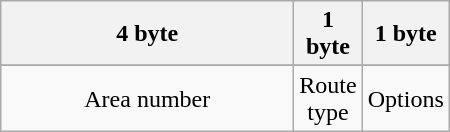<table class="wikitable  floatright mw-collapsible" style="width: 300px;">
<tr>
<th width="66%">4 byte</th>
<th width="12%">1 byte</th>
<th width="12%">1 byte</th>
</tr>
<tr>
</tr>
<tr>
<td style="text-align: center;">Area number</td>
<td style="text-align: center;">Route type</td>
<td style="text-align: center;">Options</td>
</tr>
</table>
